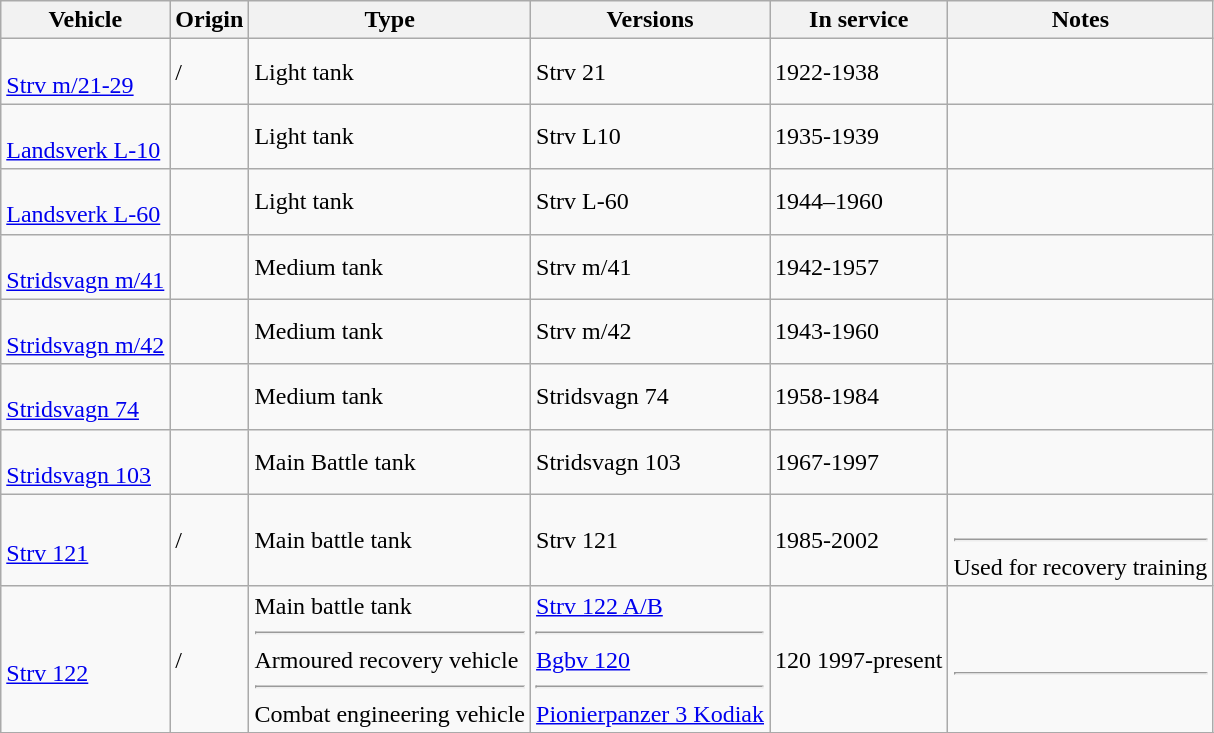<table class="wikitable">
<tr>
<th>Vehicle</th>
<th>Origin</th>
<th>Type</th>
<th>Versions</th>
<th>In service</th>
<th>Notes</th>
</tr>
<tr>
<td> <br> <a href='#'>Strv m/21-29</a></td>
<td>/</td>
<td>Light tank</td>
<td>Strv 21</td>
<td>1922-1938</td>
<td></td>
</tr>
<tr>
<td> <br> <a href='#'>Landsverk L-10</a></td>
<td></td>
<td>Light tank</td>
<td>Strv L10</td>
<td>1935-1939</td>
<td></td>
</tr>
<tr>
<td> <br> <a href='#'>Landsverk L-60</a></td>
<td></td>
<td>Light tank</td>
<td>Strv L-60</td>
<td>1944–1960</td>
<td></td>
</tr>
<tr>
<td> <br> <a href='#'>Stridsvagn m/41</a></td>
<td></td>
<td>Medium tank</td>
<td>Strv m/41</td>
<td>1942-1957</td>
<td></td>
</tr>
<tr>
<td> <br> <a href='#'>Stridsvagn m/42</a></td>
<td></td>
<td>Medium tank</td>
<td>Strv m/42</td>
<td>1943-1960</td>
<td></td>
</tr>
<tr>
<td> <br> <a href='#'>Stridsvagn 74</a></td>
<td></td>
<td>Medium tank</td>
<td>Stridsvagn 74</td>
<td>1958-1984</td>
<td></td>
</tr>
<tr>
<td> <br> <a href='#'>Stridsvagn 103</a></td>
<td></td>
<td>Main Battle tank</td>
<td>Stridsvagn 103</td>
<td>1967-1997</td>
<td></td>
</tr>
<tr>
<td> <br> <a href='#'>Strv 121</a></td>
<td>/</td>
<td>Main battle tank</td>
<td>Strv 121</td>
<td>1985-2002</td>
<td><br><hr> Used for recovery training</td>
</tr>
<tr>
<td> <br> <a href='#'>Strv 122</a></td>
<td>/</td>
<td>Main battle tank<hr>Armoured recovery vehicle<hr>Combat engineering vehicle</td>
<td><a href='#'>Strv 122 A/B</a> <hr><a href='#'>Bgbv 120</a><hr><a href='#'>Pionierpanzer 3 Kodiak</a></td>
<td>120 1997-present</td>
<td><br><hr></td>
</tr>
<tr>
</tr>
</table>
